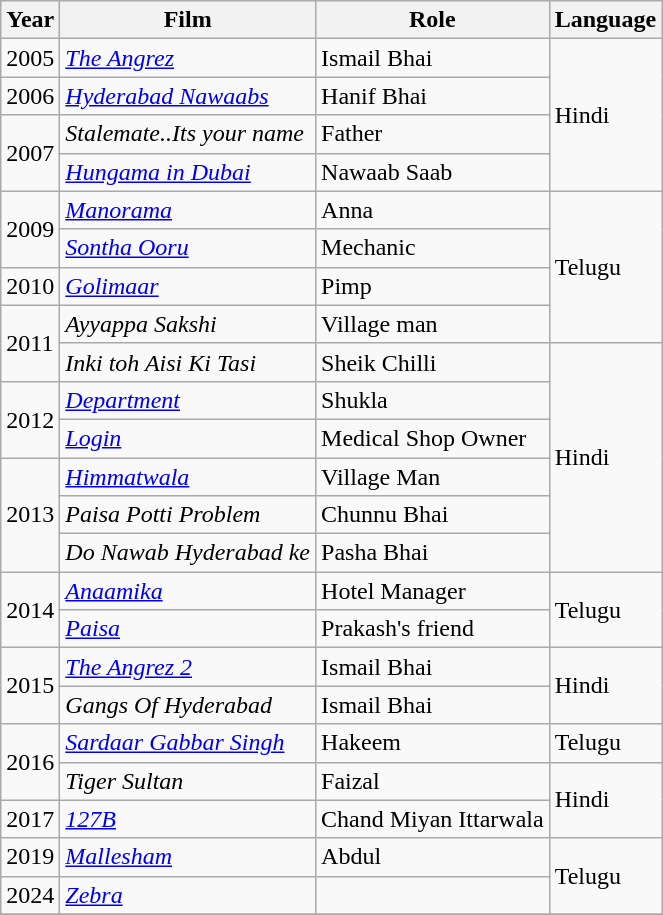<table class="wikitable sortable">
<tr>
<th>Year</th>
<th>Film</th>
<th>Role</th>
<th>Language</th>
</tr>
<tr>
<td rowspan="1">2005</td>
<td><em><a href='#'>The Angrez</a></em></td>
<td>Ismail Bhai</td>
<td rowspan="4">Hindi</td>
</tr>
<tr>
<td rowspan="1">2006</td>
<td><em><a href='#'>Hyderabad Nawaabs</a></em></td>
<td>Hanif Bhai</td>
</tr>
<tr>
<td rowspan="2">2007</td>
<td><em>Stalemate..Its your name</em></td>
<td>Father</td>
</tr>
<tr>
<td><em><a href='#'>Hungama in Dubai</a></em></td>
<td>Nawaab Saab</td>
</tr>
<tr>
<td rowspan="2">2009</td>
<td><em><a href='#'>Manorama</a></em></td>
<td>Anna</td>
<td rowspan="4">Telugu</td>
</tr>
<tr>
<td><em><a href='#'>Sontha Ooru</a></em></td>
<td>Mechanic</td>
</tr>
<tr>
<td rowspan="1">2010</td>
<td><em><a href='#'>Golimaar</a></em></td>
<td>Pimp</td>
</tr>
<tr>
<td rowspan="2">2011</td>
<td><em>Ayyappa Sakshi</em></td>
<td>Village man</td>
</tr>
<tr>
<td><em>Inki toh Aisi Ki Tasi</em></td>
<td>Sheik Chilli</td>
<td rowspan="6">Hindi</td>
</tr>
<tr>
<td rowspan="2">2012</td>
<td><em><a href='#'>Department</a></em></td>
<td>Shukla</td>
</tr>
<tr>
<td><em><a href='#'>Login</a></em></td>
<td>Medical Shop Owner</td>
</tr>
<tr>
<td rowspan="3">2013</td>
<td><em><a href='#'>Himmatwala</a></em></td>
<td>Village Man</td>
</tr>
<tr>
<td><em>Paisa Potti Problem</em></td>
<td>Chunnu Bhai</td>
</tr>
<tr>
<td><em>Do Nawab Hyderabad ke</em></td>
<td>Pasha Bhai</td>
</tr>
<tr>
<td rowspan="2">2014</td>
<td><em><a href='#'>Anaamika</a></em></td>
<td>Hotel Manager</td>
<td rowspan="2">Telugu</td>
</tr>
<tr>
<td><em><a href='#'>Paisa</a></em></td>
<td>Prakash's friend</td>
</tr>
<tr>
<td rowspan="2">2015</td>
<td><em><a href='#'>The Angrez 2</a></em></td>
<td>Ismail Bhai</td>
<td rowspan="2">Hindi</td>
</tr>
<tr>
<td><em>Gangs Of Hyderabad</em></td>
<td>Ismail Bhai</td>
</tr>
<tr>
<td rowspan="2">2016</td>
<td><em><a href='#'>Sardaar Gabbar Singh</a></em></td>
<td>Hakeem</td>
<td>Telugu</td>
</tr>
<tr>
<td><em>Tiger Sultan</em></td>
<td>Faizal</td>
<td rowspan="2">Hindi</td>
</tr>
<tr>
<td rowspan="1">2017</td>
<td><em><a href='#'>127B</a></em></td>
<td>Chand Miyan Ittarwala</td>
</tr>
<tr>
<td>2019</td>
<td><em><a href='#'>Mallesham</a></em></td>
<td>Abdul</td>
<td rowspan="2">Telugu</td>
</tr>
<tr>
<td>2024</td>
<td><a href='#'><em>Zebra</em></a></td>
<td></td>
</tr>
<tr>
</tr>
</table>
